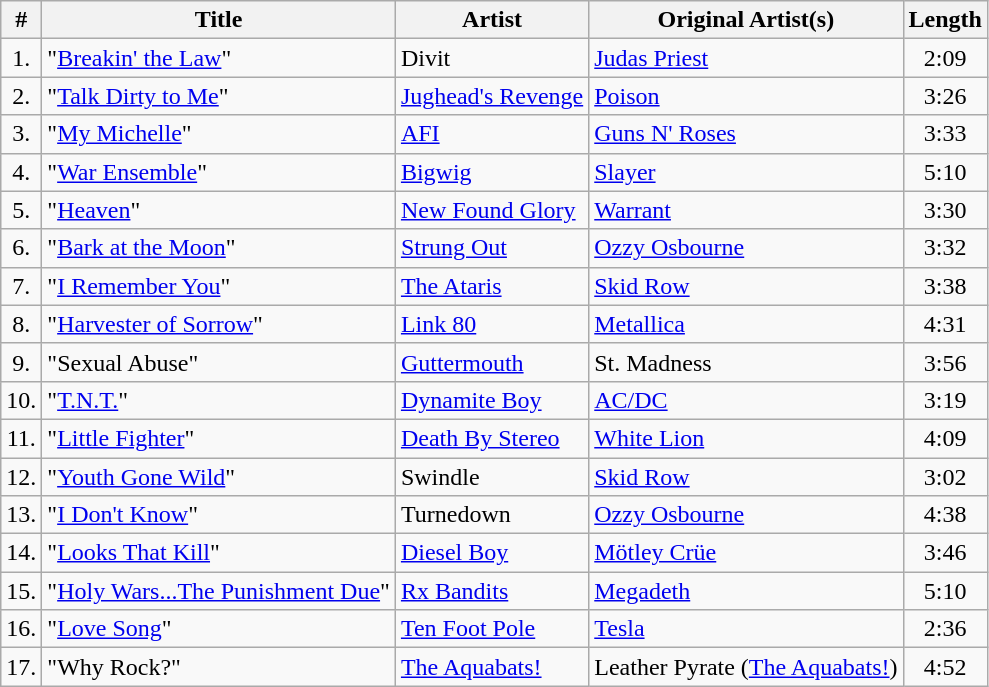<table class="wikitable" border="1">
<tr>
<th>#</th>
<th>Title</th>
<th>Artist</th>
<th>Original Artist(s)</th>
<th>Length</th>
</tr>
<tr>
<td align=center>1.</td>
<td>"<a href='#'>Breakin' the Law</a>"</td>
<td>Divit</td>
<td><a href='#'>Judas Priest</a></td>
<td align=center>2:09</td>
</tr>
<tr>
<td align=center>2.</td>
<td>"<a href='#'>Talk Dirty to Me</a>"</td>
<td><a href='#'>Jughead's Revenge</a></td>
<td><a href='#'>Poison</a></td>
<td align=center>3:26</td>
</tr>
<tr>
<td align=center>3.</td>
<td>"<a href='#'>My Michelle</a>"</td>
<td><a href='#'>AFI</a></td>
<td><a href='#'>Guns N' Roses</a></td>
<td align=center>3:33</td>
</tr>
<tr>
<td align=center>4.</td>
<td>"<a href='#'>War Ensemble</a>"</td>
<td><a href='#'>Bigwig</a></td>
<td><a href='#'>Slayer</a></td>
<td align=center>5:10</td>
</tr>
<tr>
<td align=center>5.</td>
<td>"<a href='#'>Heaven</a>"</td>
<td><a href='#'>New Found Glory</a></td>
<td><a href='#'>Warrant</a></td>
<td align=center>3:30</td>
</tr>
<tr>
<td align=center>6.</td>
<td>"<a href='#'>Bark at the Moon</a>"</td>
<td><a href='#'>Strung Out</a></td>
<td><a href='#'>Ozzy Osbourne</a></td>
<td align=center>3:32</td>
</tr>
<tr>
<td align=center>7.</td>
<td>"<a href='#'>I Remember You</a>"</td>
<td><a href='#'>The Ataris</a></td>
<td><a href='#'>Skid Row</a></td>
<td align=center>3:38</td>
</tr>
<tr>
<td align=center>8.</td>
<td>"<a href='#'>Harvester of Sorrow</a>"</td>
<td><a href='#'>Link 80</a></td>
<td><a href='#'>Metallica</a></td>
<td align=center>4:31</td>
</tr>
<tr>
<td align=center>9.</td>
<td>"Sexual Abuse"</td>
<td><a href='#'>Guttermouth</a></td>
<td>St. Madness</td>
<td align=center>3:56</td>
</tr>
<tr>
<td align=center>10.</td>
<td>"<a href='#'>T.N.T.</a>"</td>
<td><a href='#'>Dynamite Boy</a></td>
<td><a href='#'>AC/DC</a></td>
<td align=center>3:19</td>
</tr>
<tr>
<td align=center>11.</td>
<td>"<a href='#'>Little Fighter</a>"</td>
<td><a href='#'>Death By Stereo</a></td>
<td><a href='#'>White Lion</a></td>
<td align=center>4:09</td>
</tr>
<tr>
<td align=center>12.</td>
<td>"<a href='#'>Youth Gone Wild</a>"</td>
<td>Swindle</td>
<td><a href='#'>Skid Row</a></td>
<td align=center>3:02</td>
</tr>
<tr>
<td align=center>13.</td>
<td>"<a href='#'>I Don't Know</a>"</td>
<td>Turnedown</td>
<td><a href='#'>Ozzy Osbourne</a></td>
<td align=center>4:38</td>
</tr>
<tr>
<td align=center>14.</td>
<td>"<a href='#'>Looks That Kill</a>"</td>
<td><a href='#'>Diesel Boy</a></td>
<td><a href='#'>Mötley Crüe</a></td>
<td align=center>3:46</td>
</tr>
<tr>
<td align=center>15.</td>
<td>"<a href='#'>Holy Wars...The Punishment Due</a>"</td>
<td><a href='#'>Rx Bandits</a></td>
<td><a href='#'>Megadeth</a></td>
<td align=center>5:10</td>
</tr>
<tr>
<td align=center>16.</td>
<td>"<a href='#'>Love Song</a>"</td>
<td><a href='#'>Ten Foot Pole</a></td>
<td><a href='#'>Tesla</a></td>
<td align=center>2:36</td>
</tr>
<tr>
<td align=center>17.</td>
<td>"Why Rock?"</td>
<td><a href='#'>The Aquabats!</a></td>
<td>Leather Pyrate (<a href='#'>The Aquabats!</a>)</td>
<td align=center>4:52</td>
</tr>
</table>
